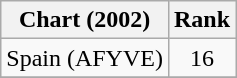<table class="wikitable sortable">
<tr>
<th>Chart (2002)</th>
<th>Rank</th>
</tr>
<tr>
<td>Spain (AFYVE)</td>
<td style="text-align:center;">16</td>
</tr>
<tr>
</tr>
</table>
